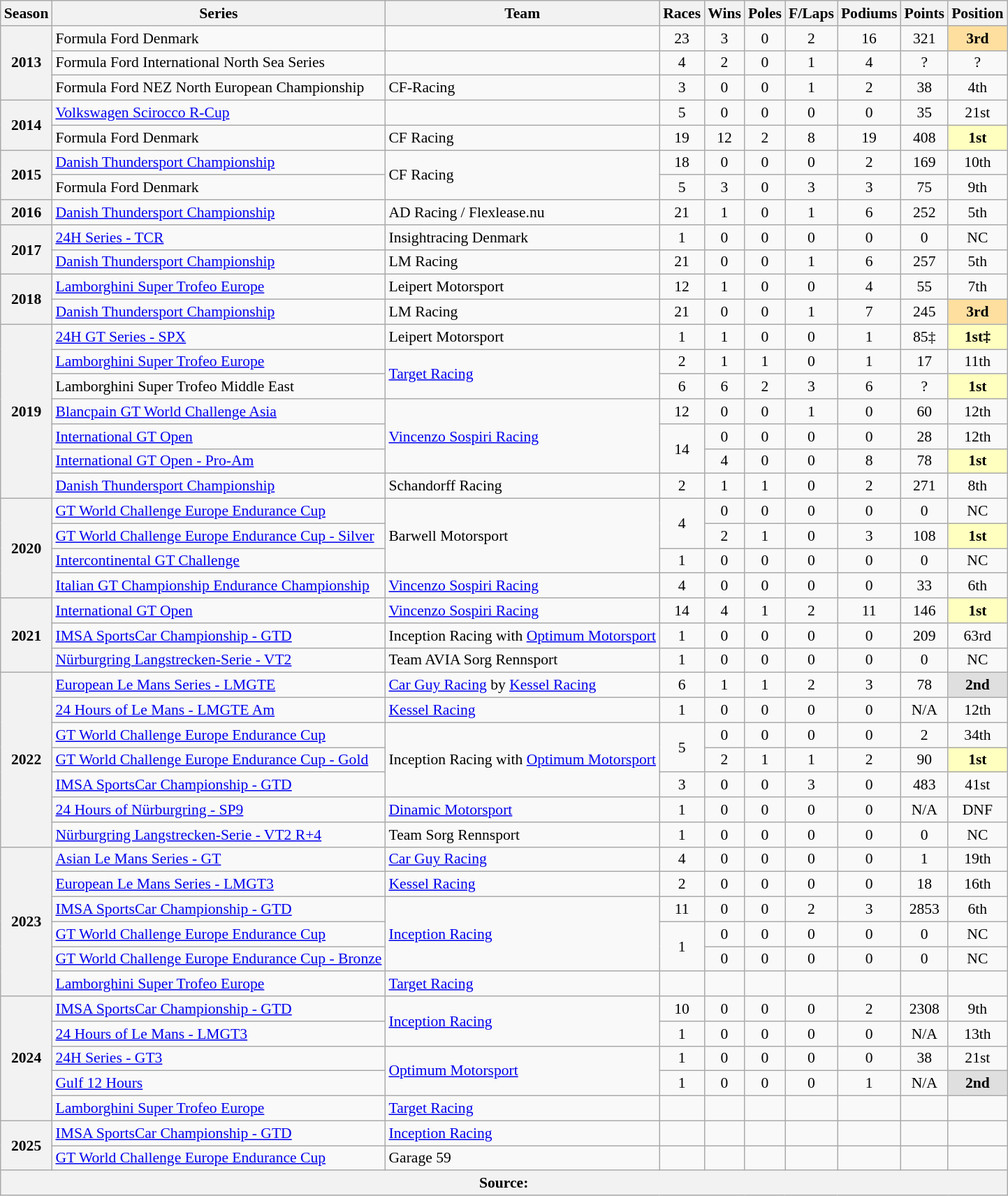<table class="wikitable" style="font-size: 90%; text-align:center">
<tr>
<th>Season</th>
<th>Series</th>
<th>Team</th>
<th>Races</th>
<th>Wins</th>
<th>Poles</th>
<th>F/Laps</th>
<th>Podiums</th>
<th>Points</th>
<th>Position</th>
</tr>
<tr>
<th rowspan="3">2013</th>
<td align=left>Formula Ford Denmark</td>
<td align=left></td>
<td>23</td>
<td>3</td>
<td>0</td>
<td>2</td>
<td>16</td>
<td>321</td>
<td style="background:#ffdf9f;"><strong>3rd</strong></td>
</tr>
<tr>
<td align=left>Formula Ford International North Sea Series</td>
<td align=left></td>
<td>4</td>
<td>2</td>
<td>0</td>
<td>1</td>
<td>4</td>
<td>?</td>
<td>?</td>
</tr>
<tr>
<td align=left>Formula Ford NEZ North European Championship</td>
<td align=left>CF-Racing</td>
<td>3</td>
<td>0</td>
<td>0</td>
<td>1</td>
<td>2</td>
<td>38</td>
<td>4th</td>
</tr>
<tr>
<th rowspan="2">2014</th>
<td align=left><a href='#'>Volkswagen Scirocco R-Cup</a></td>
<td></td>
<td>5</td>
<td>0</td>
<td>0</td>
<td>0</td>
<td>0</td>
<td>35</td>
<td>21st</td>
</tr>
<tr>
<td align=left>Formula Ford Denmark</td>
<td align=left>CF Racing</td>
<td>19</td>
<td>12</td>
<td>2</td>
<td>8</td>
<td>19</td>
<td>408</td>
<td style="background:#ffffbf;"><strong>1st</strong></td>
</tr>
<tr>
<th rowspan="2">2015</th>
<td align=left><a href='#'>Danish Thundersport Championship</a></td>
<td rowspan="2" align=left>CF Racing</td>
<td>18</td>
<td>0</td>
<td>0</td>
<td>0</td>
<td>2</td>
<td>169</td>
<td>10th</td>
</tr>
<tr>
<td align=left>Formula Ford Denmark</td>
<td>5</td>
<td>3</td>
<td>0</td>
<td>3</td>
<td>3</td>
<td>75</td>
<td>9th</td>
</tr>
<tr>
<th>2016</th>
<td align=left><a href='#'>Danish Thundersport Championship</a></td>
<td align=left>AD Racing / Flexlease.nu</td>
<td>21</td>
<td>1</td>
<td>0</td>
<td>1</td>
<td>6</td>
<td>252</td>
<td>5th</td>
</tr>
<tr>
<th rowspan="2">2017</th>
<td align=left><a href='#'>24H Series - TCR</a></td>
<td align=left>Insightracing Denmark</td>
<td>1</td>
<td>0</td>
<td>0</td>
<td>0</td>
<td>0</td>
<td>0</td>
<td>NC</td>
</tr>
<tr>
<td align=left><a href='#'>Danish Thundersport Championship</a></td>
<td align=left>LM Racing</td>
<td>21</td>
<td>0</td>
<td>0</td>
<td>1</td>
<td>6</td>
<td>257</td>
<td>5th</td>
</tr>
<tr>
<th rowspan="2">2018</th>
<td align=left><a href='#'>Lamborghini Super Trofeo Europe</a></td>
<td align=left>Leipert Motorsport</td>
<td>12</td>
<td>1</td>
<td>0</td>
<td>0</td>
<td>4</td>
<td>55</td>
<td>7th</td>
</tr>
<tr>
<td align=left><a href='#'>Danish Thundersport Championship</a></td>
<td align=left>LM Racing</td>
<td>21</td>
<td>0</td>
<td>0</td>
<td>1</td>
<td>7</td>
<td>245</td>
<td style="background:#ffdf9f;"><strong>3rd</strong></td>
</tr>
<tr>
<th rowspan="7">2019</th>
<td align=left><a href='#'>24H GT Series - SPX</a></td>
<td align=left>Leipert Motorsport</td>
<td>1</td>
<td>1</td>
<td>0</td>
<td>0</td>
<td>1</td>
<td>85‡</td>
<td style="background:#ffffbf;"><strong>1st‡</strong></td>
</tr>
<tr>
<td align=left><a href='#'>Lamborghini Super Trofeo Europe</a></td>
<td rowspan="2" align=left><a href='#'>Target Racing</a></td>
<td>2</td>
<td>1</td>
<td>1</td>
<td>0</td>
<td>1</td>
<td>17</td>
<td>11th</td>
</tr>
<tr>
<td align=left>Lamborghini Super Trofeo Middle East</td>
<td>6</td>
<td>6</td>
<td>2</td>
<td>3</td>
<td>6</td>
<td>?</td>
<td style="background:#ffffbf;"><strong>1st</strong></td>
</tr>
<tr>
<td align="left"><a href='#'>Blancpain GT World Challenge Asia</a></td>
<td rowspan="3" align="left"><a href='#'>Vincenzo Sospiri Racing</a></td>
<td>12</td>
<td>0</td>
<td>0</td>
<td>1</td>
<td>0</td>
<td>60</td>
<td>12th</td>
</tr>
<tr>
<td align=left><a href='#'>International GT Open</a></td>
<td rowspan="2">14</td>
<td>0</td>
<td>0</td>
<td>0</td>
<td>0</td>
<td>28</td>
<td>12th</td>
</tr>
<tr>
<td align=left><a href='#'>International GT Open - Pro-Am</a></td>
<td>4</td>
<td>0</td>
<td>0</td>
<td>8</td>
<td>78</td>
<td style="background:#ffffbf;"><strong>1st</strong></td>
</tr>
<tr>
<td align=left><a href='#'>Danish Thundersport Championship</a></td>
<td align=left>Schandorff Racing</td>
<td>2</td>
<td>1</td>
<td>1</td>
<td>0</td>
<td>2</td>
<td>271</td>
<td>8th</td>
</tr>
<tr>
<th rowspan="4">2020</th>
<td align="left"><a href='#'>GT World Challenge Europe Endurance Cup</a></td>
<td rowspan="3" align="left">Barwell Motorsport</td>
<td rowspan="2">4</td>
<td>0</td>
<td>0</td>
<td>0</td>
<td>0</td>
<td>0</td>
<td>NC</td>
</tr>
<tr>
<td align="left"><a href='#'>GT World Challenge Europe Endurance Cup - Silver</a></td>
<td>2</td>
<td>1</td>
<td>0</td>
<td>3</td>
<td>108</td>
<td style="background:#ffffbf;"><strong>1st</strong></td>
</tr>
<tr>
<td align="left"><a href='#'>Intercontinental GT Challenge</a></td>
<td>1</td>
<td>0</td>
<td>0</td>
<td>0</td>
<td>0</td>
<td>0</td>
<td>NC</td>
</tr>
<tr>
<td align="left"><a href='#'>Italian GT Championship Endurance Championship</a></td>
<td align="left"><a href='#'>Vincenzo Sospiri Racing</a></td>
<td>4</td>
<td>0</td>
<td>0</td>
<td>0</td>
<td>0</td>
<td>33</td>
<td>6th</td>
</tr>
<tr>
<th rowspan="3">2021</th>
<td align=left><a href='#'>International GT Open</a></td>
<td align=left><a href='#'>Vincenzo Sospiri Racing</a></td>
<td>14</td>
<td>4</td>
<td>1</td>
<td>2</td>
<td>11</td>
<td>146</td>
<td style="background:#ffffbf;"><strong>1st</strong></td>
</tr>
<tr>
<td align="left"><a href='#'>IMSA SportsCar Championship - GTD</a></td>
<td align="left">Inception Racing with <a href='#'>Optimum Motorsport</a></td>
<td>1</td>
<td>0</td>
<td>0</td>
<td>0</td>
<td>0</td>
<td>209</td>
<td>63rd</td>
</tr>
<tr>
<td align=left><a href='#'>Nürburgring Langstrecken-Serie - VT2</a></td>
<td align=left>Team AVIA Sorg Rennsport</td>
<td>1</td>
<td>0</td>
<td>0</td>
<td>0</td>
<td>0</td>
<td>0</td>
<td>NC</td>
</tr>
<tr>
<th rowspan="7">2022</th>
<td align=left><a href='#'>European Le Mans Series - LMGTE</a></td>
<td align=left><a href='#'>Car Guy Racing</a> by <a href='#'>Kessel Racing</a></td>
<td>6</td>
<td>1</td>
<td>1</td>
<td>2</td>
<td>3</td>
<td>78</td>
<td style="background:#DFDFDF;"><strong>2nd</strong></td>
</tr>
<tr>
<td align=left><a href='#'>24 Hours of Le Mans - LMGTE Am</a></td>
<td align="left"><a href='#'>Kessel Racing</a></td>
<td>1</td>
<td>0</td>
<td>0</td>
<td>0</td>
<td>0</td>
<td>N/A</td>
<td>12th</td>
</tr>
<tr>
<td align=left><a href='#'>GT World Challenge Europe Endurance Cup</a></td>
<td rowspan="3" align="left">Inception Racing with <a href='#'>Optimum Motorsport</a></td>
<td rowspan="2">5</td>
<td>0</td>
<td>0</td>
<td>0</td>
<td>0</td>
<td>2</td>
<td>34th</td>
</tr>
<tr>
<td align=left><a href='#'>GT World Challenge Europe Endurance Cup - Gold</a></td>
<td>2</td>
<td>1</td>
<td>1</td>
<td>2</td>
<td>90</td>
<td style="background:#FFFFBF"><strong>1st</strong></td>
</tr>
<tr>
<td align="left"><a href='#'>IMSA SportsCar Championship - GTD</a></td>
<td>3</td>
<td>0</td>
<td>0</td>
<td>3</td>
<td>0</td>
<td>483</td>
<td>41st</td>
</tr>
<tr>
<td align=left><a href='#'>24 Hours of Nürburgring - SP9</a></td>
<td align="left"><a href='#'>Dinamic Motorsport</a></td>
<td>1</td>
<td>0</td>
<td>0</td>
<td>0</td>
<td>0</td>
<td>N/A</td>
<td>DNF</td>
</tr>
<tr>
<td align=left><a href='#'>Nürburgring Langstrecken-Serie - VT2 R+4</a></td>
<td align=left>Team Sorg Rennsport</td>
<td>1</td>
<td>0</td>
<td>0</td>
<td>0</td>
<td>0</td>
<td>0</td>
<td>NC</td>
</tr>
<tr>
<th rowspan="6">2023</th>
<td align=left><a href='#'>Asian Le Mans Series - GT</a></td>
<td align=left><a href='#'>Car Guy Racing</a></td>
<td>4</td>
<td>0</td>
<td>0</td>
<td>0</td>
<td>0</td>
<td>1</td>
<td>19th</td>
</tr>
<tr>
<td align=left><a href='#'>European Le Mans Series - LMGT3</a></td>
<td align=left><a href='#'>Kessel Racing</a></td>
<td>2</td>
<td>0</td>
<td>0</td>
<td>0</td>
<td>0</td>
<td>18</td>
<td>16th</td>
</tr>
<tr>
<td align="left"><a href='#'>IMSA SportsCar Championship - GTD</a></td>
<td rowspan="3" align="left"><a href='#'>Inception Racing</a></td>
<td>11</td>
<td>0</td>
<td>0</td>
<td>2</td>
<td>3</td>
<td>2853</td>
<td>6th</td>
</tr>
<tr>
<td align=left><a href='#'>GT World Challenge Europe Endurance Cup</a></td>
<td rowspan="2">1</td>
<td>0</td>
<td>0</td>
<td>0</td>
<td>0</td>
<td>0</td>
<td>NC</td>
</tr>
<tr>
<td align=left><a href='#'>GT World Challenge Europe Endurance Cup - Bronze</a></td>
<td>0</td>
<td>0</td>
<td>0</td>
<td>0</td>
<td>0</td>
<td>NC</td>
</tr>
<tr>
<td align="left"><a href='#'>Lamborghini Super Trofeo Europe</a></td>
<td align="left"><a href='#'>Target Racing</a></td>
<td></td>
<td></td>
<td></td>
<td></td>
<td></td>
<td></td>
<td></td>
</tr>
<tr>
<th rowspan="5">2024</th>
<td align="left"><a href='#'>IMSA SportsCar Championship - GTD</a></td>
<td rowspan="2" align="left"><a href='#'>Inception Racing</a></td>
<td>10</td>
<td>0</td>
<td>0</td>
<td>0</td>
<td>2</td>
<td>2308</td>
<td>9th</td>
</tr>
<tr>
<td align="left"><a href='#'>24 Hours of Le Mans - LMGT3</a></td>
<td>1</td>
<td>0</td>
<td>0</td>
<td>0</td>
<td>0</td>
<td>N/A</td>
<td>13th</td>
</tr>
<tr>
<td align="left"><a href='#'>24H Series - GT3</a></td>
<td rowspan="2" align="left"><a href='#'>Optimum Motorsport</a></td>
<td>1</td>
<td>0</td>
<td>0</td>
<td>0</td>
<td>0</td>
<td>38</td>
<td>21st</td>
</tr>
<tr>
<td align="left"><a href='#'>Gulf 12 Hours</a></td>
<td>1</td>
<td>0</td>
<td>0</td>
<td>0</td>
<td>1</td>
<td>N/A</td>
<th style="background:#dfdfdf"><strong>2nd</strong></th>
</tr>
<tr>
<td align="left"><a href='#'>Lamborghini Super Trofeo Europe</a></td>
<td align="left"><a href='#'>Target Racing</a></td>
<td></td>
<td></td>
<td></td>
<td></td>
<td></td>
<td></td>
<td></td>
</tr>
<tr>
<th rowspan="2">2025</th>
<td align="left"><a href='#'>IMSA SportsCar Championship - GTD</a></td>
<td align="left"><a href='#'>Inception Racing</a></td>
<td></td>
<td></td>
<td></td>
<td></td>
<td></td>
<td></td>
<td></td>
</tr>
<tr>
<td align="left"><a href='#'>GT World Challenge Europe Endurance Cup</a></td>
<td align="left">Garage 59</td>
<td></td>
<td></td>
<td></td>
<td></td>
<td></td>
<td></td>
<td></td>
</tr>
<tr>
<th colspan="10">Source:</th>
</tr>
</table>
